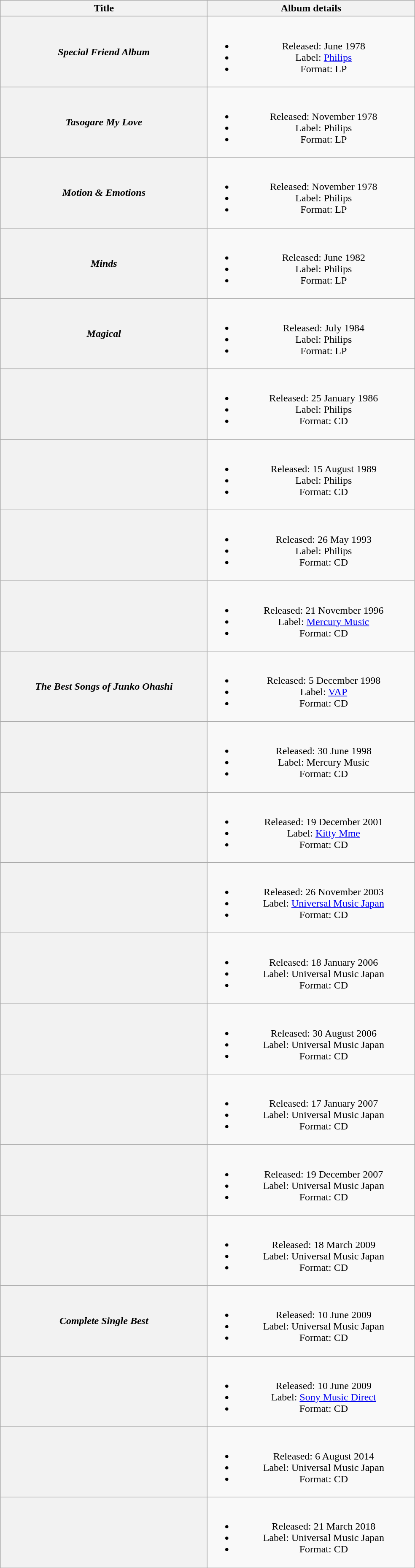<table class="wikitable plainrowheaders" style="text-align:center;">
<tr>
<th scope="col" rowspan="1" style="width:20em;">Title</th>
<th scope="col" rowspan="1" style="width:20em;">Album details</th>
</tr>
<tr>
<th scope=row><em>Special Friend Album</em></th>
<td><br><ul><li>Released: June 1978</li><li>Label: <a href='#'>Philips</a></li><li>Format: LP</li></ul></td>
</tr>
<tr>
<th scope=row><em>Tasogare My Love</em></th>
<td><br><ul><li>Released: November 1978</li><li>Label: Philips</li><li>Format: LP</li></ul></td>
</tr>
<tr>
<th scope=row><em>Motion & Emotions</em></th>
<td><br><ul><li>Released: November 1978</li><li>Label: Philips</li><li>Format: LP</li></ul></td>
</tr>
<tr>
<th scope=row><em>Minds</em></th>
<td><br><ul><li>Released: June 1982</li><li>Label: Philips</li><li>Format: LP</li></ul></td>
</tr>
<tr>
<th scope=row><em>Magical</em></th>
<td><br><ul><li>Released: July 1984</li><li>Label: Philips</li><li>Format: LP</li></ul></td>
</tr>
<tr>
<th scope=row></th>
<td><br><ul><li>Released: 25 January 1986</li><li>Label: Philips</li><li>Format: CD</li></ul></td>
</tr>
<tr>
<th scope=row></th>
<td><br><ul><li>Released: 15 August 1989</li><li>Label: Philips</li><li>Format: CD</li></ul></td>
</tr>
<tr>
<th scope=row></th>
<td><br><ul><li>Released: 26 May 1993</li><li>Label: Philips</li><li>Format: CD</li></ul></td>
</tr>
<tr>
<th scope=row></th>
<td><br><ul><li>Released: 21 November 1996</li><li>Label: <a href='#'>Mercury Music</a></li><li>Format: CD</li></ul></td>
</tr>
<tr>
<th scope=row><em>The Best Songs of Junko Ohashi</em></th>
<td><br><ul><li>Released: 5 December 1998</li><li>Label: <a href='#'>VAP</a></li><li>Format: CD</li></ul></td>
</tr>
<tr>
<th scope=row></th>
<td><br><ul><li>Released: 30 June 1998</li><li>Label: Mercury Music</li><li>Format: CD</li></ul></td>
</tr>
<tr>
<th scope=row></th>
<td><br><ul><li>Released: 19 December 2001</li><li>Label: <a href='#'>Kitty Mme</a></li><li>Format: CD</li></ul></td>
</tr>
<tr>
<th scope=row></th>
<td><br><ul><li>Released: 26 November 2003</li><li>Label: <a href='#'>Universal Music Japan</a></li><li>Format: CD</li></ul></td>
</tr>
<tr>
<th scope=row></th>
<td><br><ul><li>Released: 18 January 2006</li><li>Label: Universal Music Japan</li><li>Format: CD</li></ul></td>
</tr>
<tr>
<th scope=row></th>
<td><br><ul><li>Released: 30 August 2006</li><li>Label: Universal Music Japan</li><li>Format: CD</li></ul></td>
</tr>
<tr>
<th scope=row></th>
<td><br><ul><li>Released: 17 January 2007</li><li>Label: Universal Music Japan</li><li>Format: CD</li></ul></td>
</tr>
<tr>
<th scope=row></th>
<td><br><ul><li>Released: 19 December 2007</li><li>Label: Universal Music Japan</li><li>Format: CD</li></ul></td>
</tr>
<tr>
<th scope=row></th>
<td><br><ul><li>Released: 18 March 2009</li><li>Label: Universal Music Japan</li><li>Format: CD</li></ul></td>
</tr>
<tr>
<th scope=row><em>Complete Single Best</em></th>
<td><br><ul><li>Released: 10 June 2009</li><li>Label: Universal Music Japan</li><li>Format: CD</li></ul></td>
</tr>
<tr>
<th scope=row></th>
<td><br><ul><li>Released: 10 June 2009</li><li>Label: <a href='#'>Sony Music Direct</a></li><li>Format: CD</li></ul></td>
</tr>
<tr>
<th scope=row></th>
<td><br><ul><li>Released: 6 August 2014</li><li>Label: Universal Music Japan</li><li>Format: CD</li></ul></td>
</tr>
<tr>
<th scope=row></th>
<td><br><ul><li>Released: 21 March 2018</li><li>Label: Universal Music Japan</li><li>Format: CD</li></ul></td>
</tr>
<tr>
</tr>
</table>
